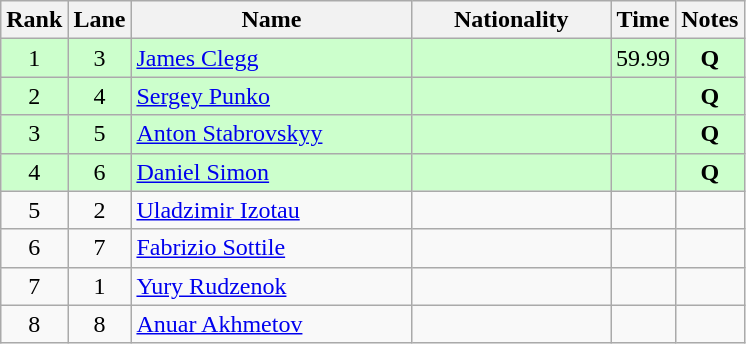<table class="wikitable sortable" style="text-align:center">
<tr>
<th>Rank</th>
<th>Lane</th>
<th style="width:180px">Name</th>
<th style="width:125px">Nationality</th>
<th>Time</th>
<th>Notes</th>
</tr>
<tr style="background:#cfc;">
<td>1</td>
<td>3</td>
<td style="text-align:left;"><a href='#'>James Clegg</a></td>
<td style="text-align:left;"></td>
<td>59.99</td>
<td><strong>Q</strong></td>
</tr>
<tr style="background:#cfc;">
<td>2</td>
<td>4</td>
<td style="text-align:left;"><a href='#'>Sergey Punko</a></td>
<td style="text-align:left;"></td>
<td></td>
<td><strong>Q</strong></td>
</tr>
<tr style="background:#cfc;">
<td>3</td>
<td>5</td>
<td style="text-align:left;"><a href='#'>Anton Stabrovskyy</a></td>
<td style="text-align:left;"></td>
<td></td>
<td><strong>Q</strong></td>
</tr>
<tr style="background:#cfc;">
<td>4</td>
<td>6</td>
<td style="text-align:left;"><a href='#'>Daniel Simon</a></td>
<td style="text-align:left;"></td>
<td></td>
<td><strong>Q</strong></td>
</tr>
<tr>
<td>5</td>
<td>2</td>
<td style="text-align:left;"><a href='#'>Uladzimir Izotau</a></td>
<td style="text-align:left;"></td>
<td></td>
<td></td>
</tr>
<tr>
<td>6</td>
<td>7</td>
<td style="text-align:left;"><a href='#'>Fabrizio Sottile</a></td>
<td style="text-align:left;"></td>
<td></td>
<td></td>
</tr>
<tr>
<td>7</td>
<td>1</td>
<td style="text-align:left;"><a href='#'>Yury Rudzenok</a></td>
<td style="text-align:left;"></td>
<td></td>
<td></td>
</tr>
<tr>
<td>8</td>
<td>8</td>
<td style="text-align:left;"><a href='#'>Anuar Akhmetov</a></td>
<td style="text-align:left;"></td>
<td></td>
<td></td>
</tr>
</table>
